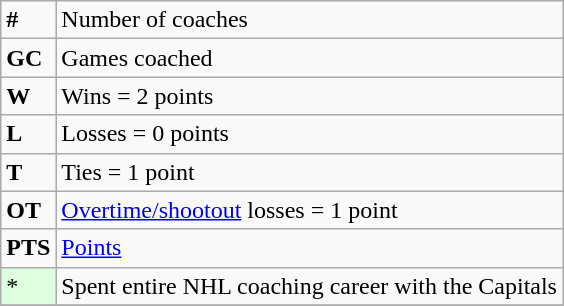<table class="wikitable">
<tr>
<td><strong>#</strong></td>
<td>Number of coaches</td>
</tr>
<tr>
<td><strong>GC</strong></td>
<td>Games coached</td>
</tr>
<tr>
<td><strong>W</strong></td>
<td>Wins = 2 points</td>
</tr>
<tr>
<td><strong>L</strong></td>
<td>Losses = 0 points</td>
</tr>
<tr>
<td><strong>T</strong></td>
<td>Ties = 1 point</td>
</tr>
<tr>
<td><strong>OT</strong></td>
<td><a href='#'>Overtime/shootout</a> losses = 1 point</td>
</tr>
<tr>
<td><strong>PTS</strong></td>
<td><a href='#'>Points</a></td>
</tr>
<tr>
<td style="background-color:#ddffdd">*</td>
<td>Spent entire NHL coaching career with the Capitals</td>
</tr>
<tr>
</tr>
</table>
